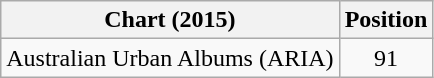<table class="wikitable sortable">
<tr>
<th scope="col">Chart (2015)</th>
<th scope="col">Position</th>
</tr>
<tr>
<td>Australian Urban Albums (ARIA)</td>
<td style="text-align:center;">91</td>
</tr>
</table>
